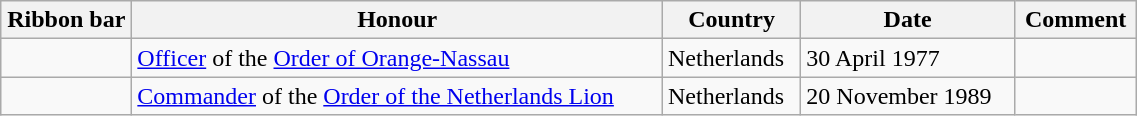<table class="wikitable" style="width:60%;">
<tr>
<th style="width:80px;">Ribbon bar</th>
<th>Honour</th>
<th>Country</th>
<th>Date</th>
<th>Comment</th>
</tr>
<tr>
<td></td>
<td><a href='#'>Officer</a> of the <a href='#'>Order of Orange-Nassau</a></td>
<td>Netherlands</td>
<td>30 April 1977</td>
<td></td>
</tr>
<tr>
<td></td>
<td><a href='#'>Commander</a> of the <a href='#'>Order of the Netherlands Lion</a></td>
<td>Netherlands</td>
<td>20 November 1989</td>
<td></td>
</tr>
</table>
